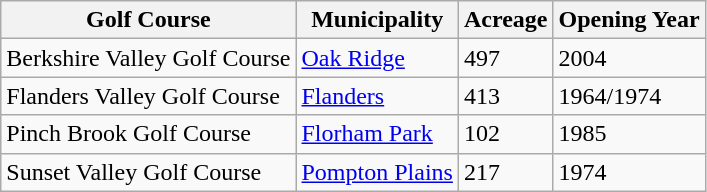<table class="wikitable sortable">
<tr>
<th>Golf Course</th>
<th>Municipality</th>
<th>Acreage</th>
<th>Opening Year</th>
</tr>
<tr>
<td>Berkshire Valley Golf Course</td>
<td><a href='#'>Oak Ridge</a></td>
<td>497</td>
<td>2004</td>
</tr>
<tr>
<td>Flanders Valley Golf Course</td>
<td><a href='#'>Flanders</a></td>
<td>413</td>
<td>1964/1974</td>
</tr>
<tr>
<td>Pinch Brook Golf Course</td>
<td><a href='#'>Florham Park</a></td>
<td>102</td>
<td>1985</td>
</tr>
<tr>
<td>Sunset Valley Golf Course</td>
<td><a href='#'>Pompton Plains</a></td>
<td>217</td>
<td>1974</td>
</tr>
</table>
